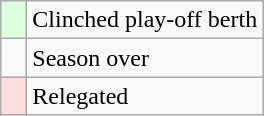<table class="wikitable">
<tr>
<td width=10px  bgcolor=#dfd></td>
<td>Clinched play-off berth</td>
</tr>
<tr>
<td width=10px  bgcolor=></td>
<td>Season over</td>
</tr>
<tr>
<td width=10px  bgcolor=#fdd></td>
<td>Relegated</td>
</tr>
</table>
